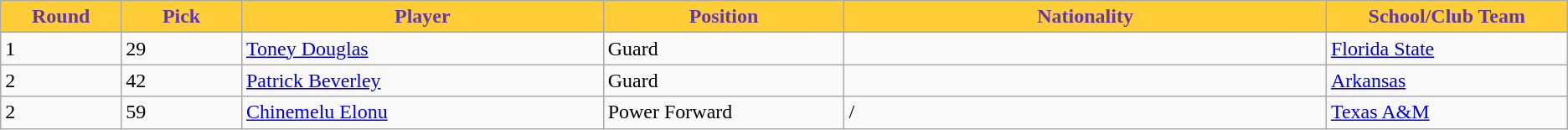<table class="wikitable sortable sortable">
<tr>
<th style="background:#ffcd35; color:#6137ad; width:5%;">Round</th>
<th style="background:#ffcd35; color:#6137ad; width:5%;">Pick</th>
<th style="background:#ffcd35; color:#6137ad; width:15%;">Player</th>
<th style="background:#ffcd35; color:#6137ad; width:10%;">Position</th>
<th style="background:#ffcd35; color:#6137ad; width:20%;">Nationality</th>
<th style="background:#ffcd35; color:#6137ad; width:10%;">School/Club Team</th>
</tr>
<tr>
<td>1</td>
<td>29</td>
<td><a href='#'>Toney Douglas</a></td>
<td>Guard</td>
<td></td>
<td><a href='#'>Florida State</a></td>
</tr>
<tr>
<td>2</td>
<td>42</td>
<td><a href='#'>Patrick Beverley</a></td>
<td>Guard</td>
<td></td>
<td><a href='#'>Arkansas</a></td>
</tr>
<tr>
<td>2</td>
<td>59</td>
<td><a href='#'>Chinemelu Elonu</a></td>
<td>Power Forward</td>
<td>/</td>
<td><a href='#'>Texas A&M</a></td>
</tr>
</table>
